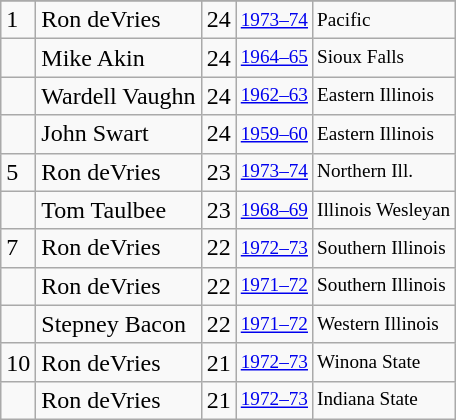<table class="wikitable">
<tr>
</tr>
<tr>
<td>1</td>
<td>Ron deVries</td>
<td>24</td>
<td style="font-size:80%;"><a href='#'>1973–74</a></td>
<td style="font-size:80%;">Pacific</td>
</tr>
<tr>
<td></td>
<td>Mike Akin</td>
<td>24</td>
<td style="font-size:80%;"><a href='#'>1964–65</a></td>
<td style="font-size:80%;">Sioux Falls</td>
</tr>
<tr>
<td></td>
<td>Wardell Vaughn</td>
<td>24</td>
<td style="font-size:80%;"><a href='#'>1962–63</a></td>
<td style="font-size:80%;">Eastern Illinois</td>
</tr>
<tr>
<td></td>
<td>John Swart</td>
<td>24</td>
<td style="font-size:80%;"><a href='#'>1959–60</a></td>
<td style="font-size:80%;">Eastern Illinois</td>
</tr>
<tr>
<td>5</td>
<td>Ron deVries</td>
<td>23</td>
<td style="font-size:80%;"><a href='#'>1973–74</a></td>
<td style="font-size:80%;">Northern Ill.</td>
</tr>
<tr>
<td></td>
<td>Tom Taulbee</td>
<td>23</td>
<td style="font-size:80%;"><a href='#'>1968–69</a></td>
<td style="font-size:80%;">Illinois Wesleyan</td>
</tr>
<tr>
<td>7</td>
<td>Ron deVries</td>
<td>22</td>
<td style="font-size:80%;"><a href='#'>1972–73</a></td>
<td style="font-size:80%;">Southern Illinois</td>
</tr>
<tr>
<td></td>
<td>Ron deVries</td>
<td>22</td>
<td style="font-size:80%;"><a href='#'>1971–72</a></td>
<td style="font-size:80%;">Southern Illinois</td>
</tr>
<tr>
<td></td>
<td>Stepney Bacon</td>
<td>22</td>
<td style="font-size:80%;"><a href='#'>1971–72</a></td>
<td style="font-size:80%;">Western Illinois</td>
</tr>
<tr>
<td>10</td>
<td>Ron deVries</td>
<td>21</td>
<td style="font-size:80%;"><a href='#'>1972–73</a></td>
<td style="font-size:80%;">Winona State</td>
</tr>
<tr>
<td></td>
<td>Ron deVries</td>
<td>21</td>
<td style="font-size:80%;"><a href='#'>1972–73</a></td>
<td style="font-size:80%;">Indiana State</td>
</tr>
</table>
